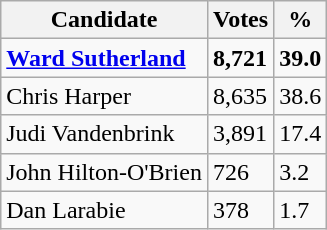<table class="wikitable" align="left">
<tr>
<th>Candidate</th>
<th>Votes</th>
<th>%</th>
</tr>
<tr>
<td><strong><a href='#'>Ward Sutherland</a></strong></td>
<td><strong>8,721</strong></td>
<td><strong>39.0</strong></td>
</tr>
<tr>
<td>Chris Harper</td>
<td>8,635</td>
<td>38.6</td>
</tr>
<tr>
<td>Judi Vandenbrink</td>
<td>3,891</td>
<td>17.4</td>
</tr>
<tr>
<td>John Hilton-O'Brien</td>
<td>726</td>
<td>3.2</td>
</tr>
<tr>
<td>Dan Larabie</td>
<td>378</td>
<td>1.7</td>
</tr>
</table>
